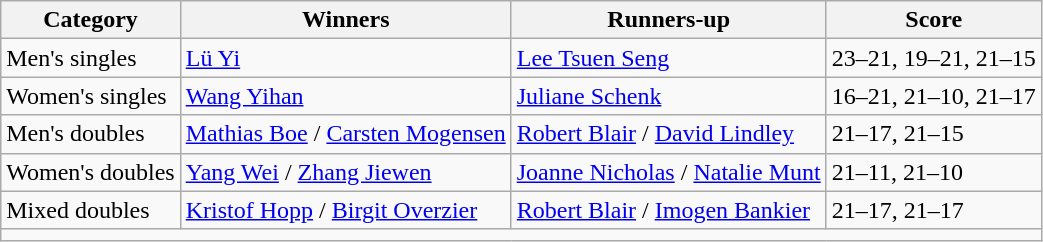<table class=wikitable style="white-space:nowrap;">
<tr>
<th>Category</th>
<th>Winners</th>
<th>Runners-up</th>
<th>Score</th>
</tr>
<tr>
<td>Men's singles</td>
<td> <a href='#'>Lü Yi</a></td>
<td> <a href='#'>Lee Tsuen Seng</a></td>
<td>23–21, 19–21, 21–15</td>
</tr>
<tr>
<td>Women's singles</td>
<td> <a href='#'>Wang Yihan</a></td>
<td> <a href='#'>Juliane Schenk</a></td>
<td>16–21, 21–10, 21–17</td>
</tr>
<tr>
<td>Men's doubles</td>
<td> <a href='#'>Mathias Boe</a> / <a href='#'>Carsten Mogensen</a></td>
<td> <a href='#'>Robert Blair</a> / <a href='#'>David Lindley</a></td>
<td>21–17, 21–15</td>
</tr>
<tr>
<td>Women's doubles</td>
<td> <a href='#'>Yang Wei</a> / <a href='#'>Zhang Jiewen</a></td>
<td> <a href='#'>Joanne Nicholas</a> / <a href='#'>Natalie Munt</a></td>
<td>21–11, 21–10</td>
</tr>
<tr>
<td>Mixed doubles</td>
<td> <a href='#'>Kristof Hopp</a> / <a href='#'>Birgit Overzier</a></td>
<td> <a href='#'>Robert Blair</a> /  <a href='#'>Imogen Bankier</a></td>
<td>21–17, 21–17</td>
</tr>
<tr>
<td colspan=5 align=center></td>
</tr>
</table>
